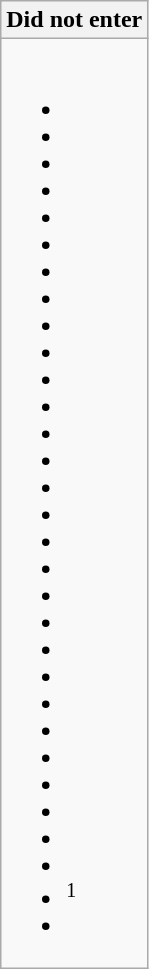<table class="wikitable collapsible collapsed">
<tr>
<th>Did not enter</th>
</tr>
<tr>
<td><br><ul><li></li><li></li><li></li><li></li><li></li><li></li><li></li><li></li><li></li><li></li><li></li><li></li><li></li><li></li><li></li><li></li><li></li><li></li><li></li><li></li><li></li><li></li><li></li><li></li><li></li><li></li><li></li><li></li><li></li><li><sup>1</sup></li><li></li></ul></td>
</tr>
</table>
